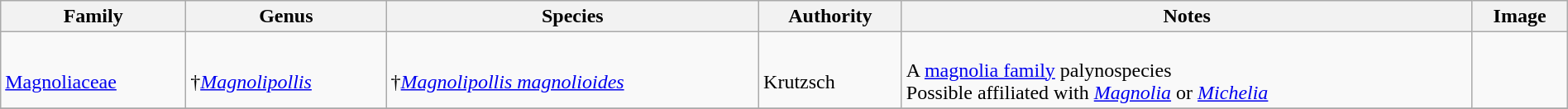<table class="wikitable" align="center" width="100%">
<tr>
<th>Family</th>
<th>Genus</th>
<th>Species</th>
<th>Authority</th>
<th>Notes</th>
<th>Image</th>
</tr>
<tr>
<td><br><a href='#'>Magnoliaceae</a></td>
<td><br>†<em><a href='#'>Magnolipollis</a></em></td>
<td><br>†<em><a href='#'>Magnolipollis magnolioides</a></em></td>
<td><br>Krutzsch</td>
<td><br>A <a href='#'>magnolia family</a> palynospecies<br> Possible affiliated with <em><a href='#'>Magnolia</a></em> or <em><a href='#'>Michelia</a></em></td>
<td></td>
</tr>
<tr>
</tr>
</table>
